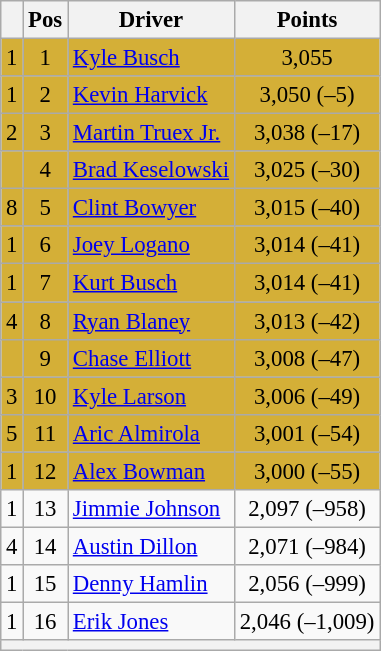<table class="wikitable" style="font-size: 95%">
<tr>
<th></th>
<th>Pos</th>
<th>Driver</th>
<th>Points</th>
</tr>
<tr style="background:#D4AF37;">
<td align="left"> 1</td>
<td style="text-align:center;">1</td>
<td><a href='#'>Kyle Busch</a></td>
<td style="text-align:center;">3,055</td>
</tr>
<tr style="background:#D4AF37;">
<td align="left"> 1</td>
<td style="text-align:center;">2</td>
<td><a href='#'>Kevin Harvick</a></td>
<td style="text-align:center;">3,050 (–5)</td>
</tr>
<tr style="background:#D4AF37;">
<td align="left"> 2</td>
<td style="text-align:center;">3</td>
<td><a href='#'>Martin Truex Jr.</a></td>
<td style="text-align:center;">3,038 (–17)</td>
</tr>
<tr style="background:#D4AF37;">
<td align="left"></td>
<td style="text-align:center;">4</td>
<td><a href='#'>Brad Keselowski</a></td>
<td style="text-align:center;">3,025 (–30)</td>
</tr>
<tr style="background:#D4AF37;">
<td align="left"> 8</td>
<td style="text-align:center;">5</td>
<td><a href='#'>Clint Bowyer</a></td>
<td style="text-align:center;">3,015 (–40)</td>
</tr>
<tr style="background:#D4AF37;">
<td align="left"> 1</td>
<td style="text-align:center;">6</td>
<td><a href='#'>Joey Logano</a></td>
<td style="text-align:center;">3,014 (–41)</td>
</tr>
<tr style="background:#D4AF37;">
<td align="left"> 1</td>
<td style="text-align:center;">7</td>
<td><a href='#'>Kurt Busch</a></td>
<td style="text-align:center;">3,014 (–41)</td>
</tr>
<tr style="background:#D4AF37;">
<td align="left"> 4</td>
<td style="text-align:center;">8</td>
<td><a href='#'>Ryan Blaney</a></td>
<td style="text-align:center;">3,013 (–42)</td>
</tr>
<tr style="background:#D4AF37;">
<td align="left"></td>
<td style="text-align:center;">9</td>
<td><a href='#'>Chase Elliott</a></td>
<td style="text-align:center;">3,008 (–47)</td>
</tr>
<tr style="background:#D4AF37;">
<td align="left"> 3</td>
<td style="text-align:center;">10</td>
<td><a href='#'>Kyle Larson</a></td>
<td style="text-align:center;">3,006 (–49)</td>
</tr>
<tr style="background:#D4AF37;">
<td align="left"> 5</td>
<td style="text-align:center;">11</td>
<td><a href='#'>Aric Almirola</a></td>
<td style="text-align:center;">3,001 (–54)</td>
</tr>
<tr style="background:#D4AF37;">
<td align="left"> 1</td>
<td style="text-align:center;">12</td>
<td><a href='#'>Alex Bowman</a></td>
<td style="text-align:center;">3,000 (–55)</td>
</tr>
<tr>
<td align="left"> 1</td>
<td style="text-align:center;">13</td>
<td><a href='#'>Jimmie Johnson</a></td>
<td style="text-align:center;">2,097 (–958)</td>
</tr>
<tr>
<td align="left"> 4</td>
<td style="text-align:center;">14</td>
<td><a href='#'>Austin Dillon</a></td>
<td style="text-align:center;">2,071 (–984)</td>
</tr>
<tr>
<td align="left"> 1</td>
<td style="text-align:center;">15</td>
<td><a href='#'>Denny Hamlin</a></td>
<td style="text-align:center;">2,056 (–999)</td>
</tr>
<tr>
<td align="left"> 1</td>
<td style="text-align:center;">16</td>
<td><a href='#'>Erik Jones</a></td>
<td style="text-align:center;">2,046 (–1,009)</td>
</tr>
<tr class="sortbottom">
<th colspan="9"></th>
</tr>
</table>
